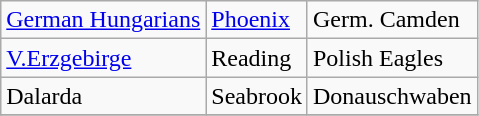<table class="wikitable">
<tr>
<td><a href='#'>German Hungarians</a></td>
<td><a href='#'>Phoenix</a></td>
<td>Germ. Camden</td>
</tr>
<tr>
<td><a href='#'>V.Erzgebirge</a></td>
<td>Reading</td>
<td>Polish Eagles</td>
</tr>
<tr>
<td>Dalarda</td>
<td>Seabrook</td>
<td>Donauschwaben</td>
</tr>
<tr ||Schwarzwald Kickers||>
</tr>
</table>
